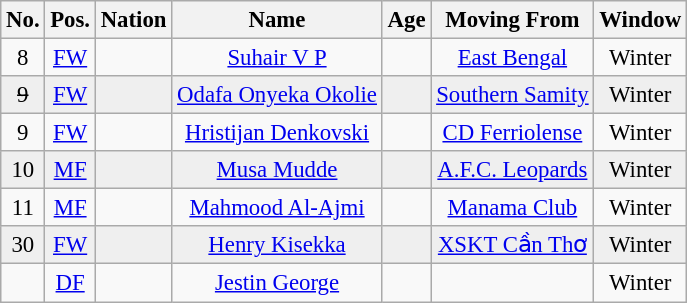<table class="wikitable sortable" style="font-size: 95%; text-align: center;">
<tr>
<th>No.</th>
<th>Pos.</th>
<th>Nation</th>
<th>Name</th>
<th>Age</th>
<th>Moving From</th>
<th>Window</th>
</tr>
<tr>
<td>8</td>
<td><a href='#'>FW</a></td>
<td></td>
<td><a href='#'>Suhair V P</a></td>
<td></td>
<td> <a href='#'>East Bengal</a></td>
<td>Winter</td>
</tr>
<tr bgcolor="#efefef">
<td><s>9</s></td>
<td><a href='#'>FW</a></td>
<td></td>
<td><a href='#'>Odafa Onyeka Okolie</a></td>
<td></td>
<td> <a href='#'>Southern Samity</a></td>
<td>Winter</td>
</tr>
<tr>
<td>9</td>
<td><a href='#'>FW</a></td>
<td></td>
<td><a href='#'>Hristijan Denkovski</a></td>
<td></td>
<td> <a href='#'>CD Ferriolense</a></td>
<td>Winter</td>
</tr>
<tr bgcolor="#efefef">
<td>10</td>
<td align=center><a href='#'>MF</a></td>
<td></td>
<td><a href='#'>Musa Mudde</a></td>
<td></td>
<td> <a href='#'>A.F.C. Leopards</a></td>
<td>Winter</td>
</tr>
<tr>
<td>11</td>
<td><a href='#'>MF</a></td>
<td></td>
<td><a href='#'>Mahmood Al-Ajmi</a></td>
<td></td>
<td> <a href='#'>Manama Club</a></td>
<td>Winter</td>
</tr>
<tr bgcolor="#efefef">
<td>30</td>
<td><a href='#'>FW</a></td>
<td></td>
<td><a href='#'>Henry Kisekka</a></td>
<td></td>
<td> <a href='#'>XSKT Cần Thơ</a></td>
<td>Winter</td>
</tr>
<tr>
<td></td>
<td><a href='#'>DF</a></td>
<td></td>
<td><a href='#'>Jestin George</a></td>
<td></td>
<td></td>
<td>Winter</td>
</tr>
</table>
